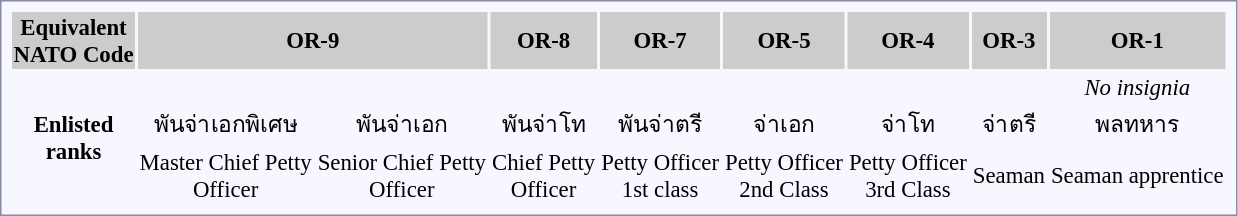<table style="border:1px solid #8888aa; background:#f7f8ff; padding:5px; font-size:95%; margin:0 12px 12px 0;" style="margin:auto; width:100%;">
<tr style="background-color:#CCCCCC;">
<th>Equivalent<br>NATO Code</th>
<th colspan=2>OR-9</th>
<th>OR-8</th>
<th>OR-7</th>
<th>OR-5</th>
<th>OR-4</th>
<th>OR-3</th>
<th>OR-1</th>
</tr>
<tr style="text-align:center;">
<td rowspan=4><strong>Enlisted<br>ranks</strong></td>
<td></td>
<td></td>
<td></td>
<td></td>
<td></td>
<td></td>
<td></td>
<td><em>No insignia</em></td>
</tr>
<tr style="text-align:center;">
<td>พันจ่าเอกพิเศษ</td>
<td>พันจ่าเอก</td>
<td>พันจ่าโท</td>
<td>พันจ่าตรี</td>
<td>จ่าเอก</td>
<td>จ่าโท</td>
<td>จ่าตรี</td>
<td>พลทหาร</td>
</tr>
<tr style="text-align:center;">
<td>Master Chief Petty<br>Officer</td>
<td>Senior Chief Petty<br>Officer</td>
<td>Chief Petty<br>Officer</td>
<td>Petty Officer<br>1st class</td>
<td>Petty Officer<br>2nd Class</td>
<td>Petty Officer<br>3rd Class</td>
<td>Seaman</td>
<td>Seaman apprentice</td>
</tr>
</table>
